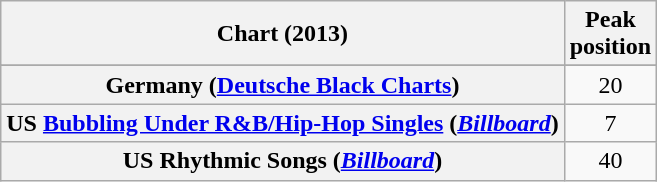<table class="wikitable plainrowheaders">
<tr>
<th scope="col">Chart (2013)</th>
<th scope="col">Peak<br>position</th>
</tr>
<tr>
</tr>
<tr>
<th scope="row">Germany (<a href='#'>Deutsche Black Charts</a>)</th>
<td style="text-align:center;">20</td>
</tr>
<tr>
<th scope="row">US <a href='#'>Bubbling Under R&B/Hip-Hop Singles</a> (<em><a href='#'>Billboard</a></em>)</th>
<td style="text-align:center;">7</td>
</tr>
<tr>
<th scope="row">US Rhythmic Songs (<em><a href='#'>Billboard</a></em>)</th>
<td style="text-align:center;">40</td>
</tr>
</table>
